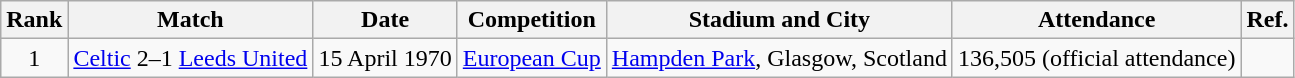<table class="wikitable">
<tr>
<th>Rank</th>
<th>Match</th>
<th>Date</th>
<th>Competition</th>
<th>Stadium and City</th>
<th>Attendance</th>
<th>Ref.</th>
</tr>
<tr>
<td align=center>1</td>
<td> <a href='#'>Celtic</a> 2–1  <a href='#'>Leeds United</a></td>
<td>15 April 1970</td>
<td><a href='#'>European Cup</a></td>
<td><a href='#'>Hampden Park</a>, Glasgow, Scotland</td>
<td align=center>136,505 (official attendance)</td>
<td align=center></td>
</tr>
</table>
